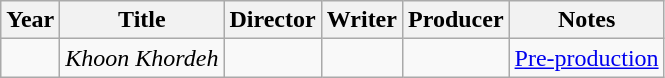<table class="wikitable sortable">
<tr>
<th>Year</th>
<th>Title</th>
<th>Director</th>
<th>Writer</th>
<th>Producer</th>
<th>Notes</th>
</tr>
<tr>
<td></td>
<td><em>Khoon Khordeh</em></td>
<td></td>
<td></td>
<td></td>
<td><a href='#'>Pre-production</a></td>
</tr>
</table>
